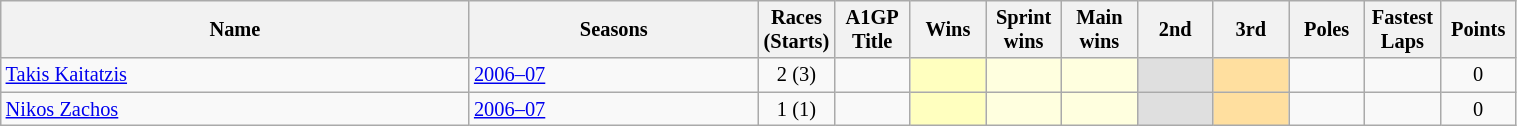<table class="wikitable sortable" style="text-align:center; font-size: 85%" width="80%">
<tr>
<th>Name</th>
<th>Seasons</th>
<th width="5%">Races<br>(Starts)</th>
<th width="5%">A1GP Title</th>
<th width="5%">Wins</th>
<th width="5%">Sprint<br>wins</th>
<th width="5%">Main<br>wins</th>
<th width="5%">2nd</th>
<th width="5%">3rd</th>
<th width="5%">Poles</th>
<th width="5%">Fastest<br>Laps</th>
<th width="5%">Points</th>
</tr>
<tr>
<td align=left><a href='#'>Takis Kaitatzis</a></td>
<td align=left><a href='#'>2006–07</a></td>
<td>2 (3)</td>
<td></td>
<td style="background:#FFFFBF;"></td>
<td style="background:#FFFFDF;"></td>
<td style="background:#FFFFDF;"></td>
<td style="background:#DFDFDF;"></td>
<td style="background:#FFDF9F;"></td>
<td></td>
<td></td>
<td>0</td>
</tr>
<tr>
<td align=left><a href='#'>Nikos Zachos</a></td>
<td align=left><a href='#'>2006–07</a></td>
<td>1 (1)</td>
<td></td>
<td style="background:#FFFFBF;"></td>
<td style="background:#FFFFDF;"></td>
<td style="background:#FFFFDF;"></td>
<td style="background:#DFDFDF;"></td>
<td style="background:#FFDF9F;"></td>
<td></td>
<td></td>
<td>0</td>
</tr>
</table>
